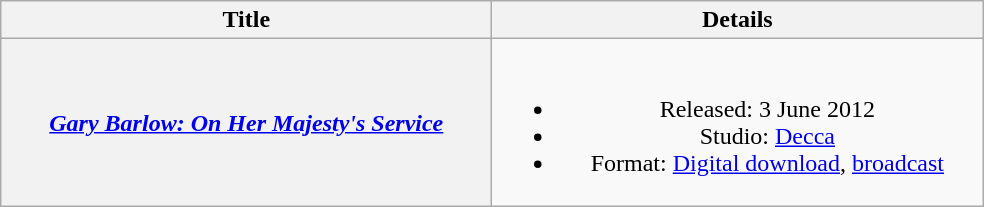<table class="wikitable plainrowheaders" style="text-align:center;">
<tr>
<th scope="col" style="width:20em;">Title</th>
<th scope="col" style="width:20em;">Details</th>
</tr>
<tr>
<th scope="row"><em><a href='#'>Gary Barlow: On Her Majesty's Service</a></em></th>
<td><br><ul><li>Released: 3 June 2012</li><li>Studio: <a href='#'>Decca</a></li><li>Format: <a href='#'>Digital download</a>, <a href='#'>broadcast</a></li></ul></td>
</tr>
</table>
